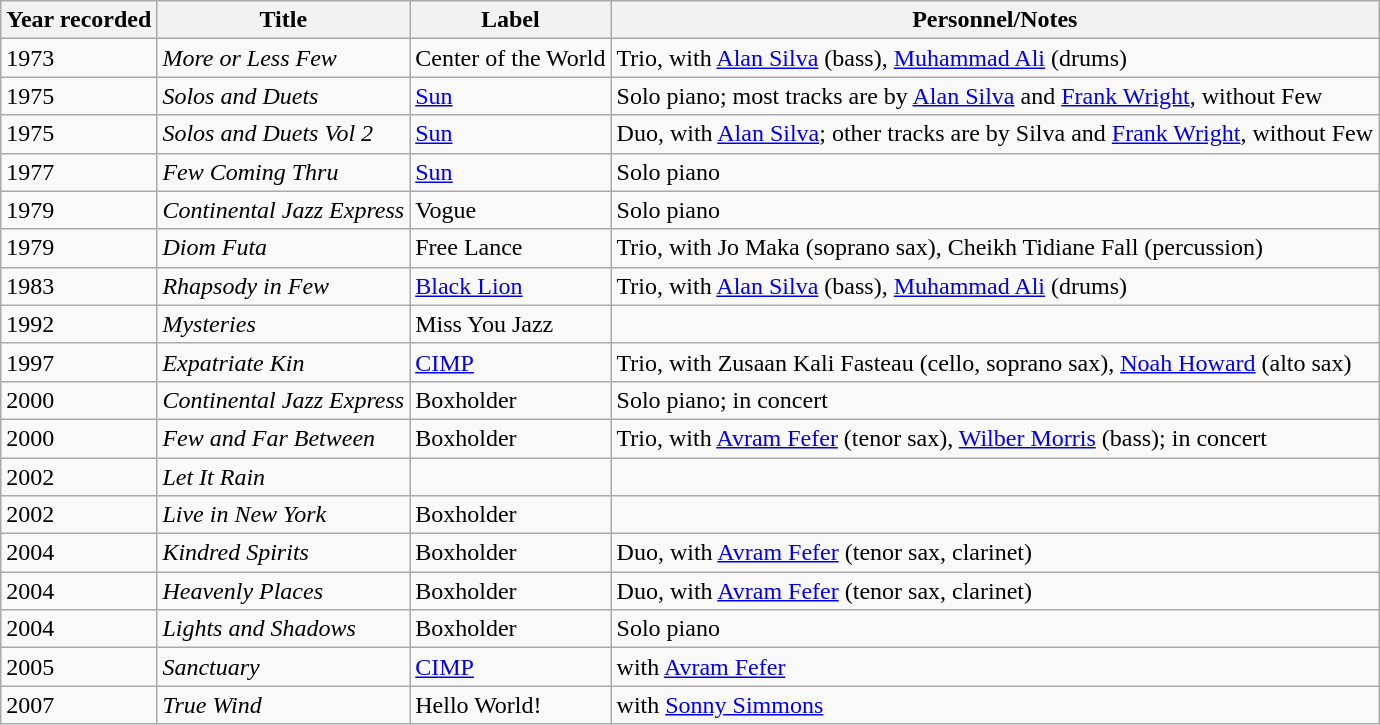<table class="wikitable sortable">
<tr>
<th>Year recorded</th>
<th>Title</th>
<th>Label</th>
<th>Personnel/Notes</th>
</tr>
<tr>
<td>1973</td>
<td><em>More or Less Few</em></td>
<td>Center of the World</td>
<td>Trio, with <a href='#'>Alan Silva</a> (bass), <a href='#'>Muhammad Ali</a> (drums)</td>
</tr>
<tr>
<td>1975</td>
<td><em>Solos and Duets</em></td>
<td><a href='#'>Sun</a></td>
<td>Solo piano; most tracks are by <a href='#'>Alan Silva</a> and <a href='#'>Frank Wright</a>, without Few</td>
</tr>
<tr>
<td>1975</td>
<td><em>Solos and Duets Vol 2</em></td>
<td><a href='#'>Sun</a></td>
<td>Duo, with <a href='#'>Alan Silva</a>; other tracks are by Silva and <a href='#'>Frank Wright</a>, without Few</td>
</tr>
<tr>
<td>1977</td>
<td><em>Few Coming Thru</em></td>
<td><a href='#'>Sun</a></td>
<td>Solo piano</td>
</tr>
<tr>
<td>1979</td>
<td><em>Continental Jazz Express</em></td>
<td>Vogue</td>
<td>Solo piano</td>
</tr>
<tr>
<td>1979</td>
<td><em>Diom Futa</em></td>
<td>Free Lance</td>
<td>Trio, with Jo Maka (soprano sax), Cheikh Tidiane Fall (percussion)</td>
</tr>
<tr>
<td>1983</td>
<td><em>Rhapsody in Few</em></td>
<td><a href='#'>Black Lion</a></td>
<td>Trio, with <a href='#'>Alan Silva</a> (bass), <a href='#'>Muhammad Ali</a> (drums)</td>
</tr>
<tr>
<td>1992</td>
<td><em>Mysteries</em></td>
<td>Miss You Jazz</td>
<td></td>
</tr>
<tr>
<td>1997</td>
<td><em>Expatriate Kin</em></td>
<td><a href='#'>CIMP</a></td>
<td>Trio, with Zusaan Kali Fasteau (cello, soprano sax), <a href='#'>Noah Howard</a> (alto sax)</td>
</tr>
<tr>
<td>2000</td>
<td><em>Continental Jazz Express</em></td>
<td>Boxholder</td>
<td>Solo piano; in concert</td>
</tr>
<tr>
<td>2000</td>
<td><em>Few and Far Between</em></td>
<td>Boxholder</td>
<td>Trio, with <a href='#'>Avram Fefer</a> (tenor sax), <a href='#'>Wilber Morris</a> (bass); in concert</td>
</tr>
<tr>
<td>2002</td>
<td><em>Let It Rain</em></td>
<td></td>
<td></td>
</tr>
<tr>
<td>2002</td>
<td><em>Live in New York</em></td>
<td>Boxholder</td>
<td></td>
</tr>
<tr>
<td>2004</td>
<td><em>Kindred Spirits</em></td>
<td>Boxholder</td>
<td>Duo, with <a href='#'>Avram Fefer</a> (tenor sax, clarinet)</td>
</tr>
<tr>
<td>2004</td>
<td><em>Heavenly Places</em></td>
<td>Boxholder</td>
<td>Duo, with <a href='#'>Avram Fefer</a> (tenor sax, clarinet)</td>
</tr>
<tr>
<td>2004</td>
<td><em>Lights and Shadows</em></td>
<td>Boxholder</td>
<td>Solo piano</td>
</tr>
<tr>
<td>2005</td>
<td><em>Sanctuary</em></td>
<td><a href='#'>CIMP</a></td>
<td>with <a href='#'>Avram Fefer</a></td>
</tr>
<tr>
<td>2007</td>
<td><em>True Wind</em></td>
<td>Hello World!</td>
<td>with <a href='#'>Sonny Simmons</a></td>
</tr>
</table>
